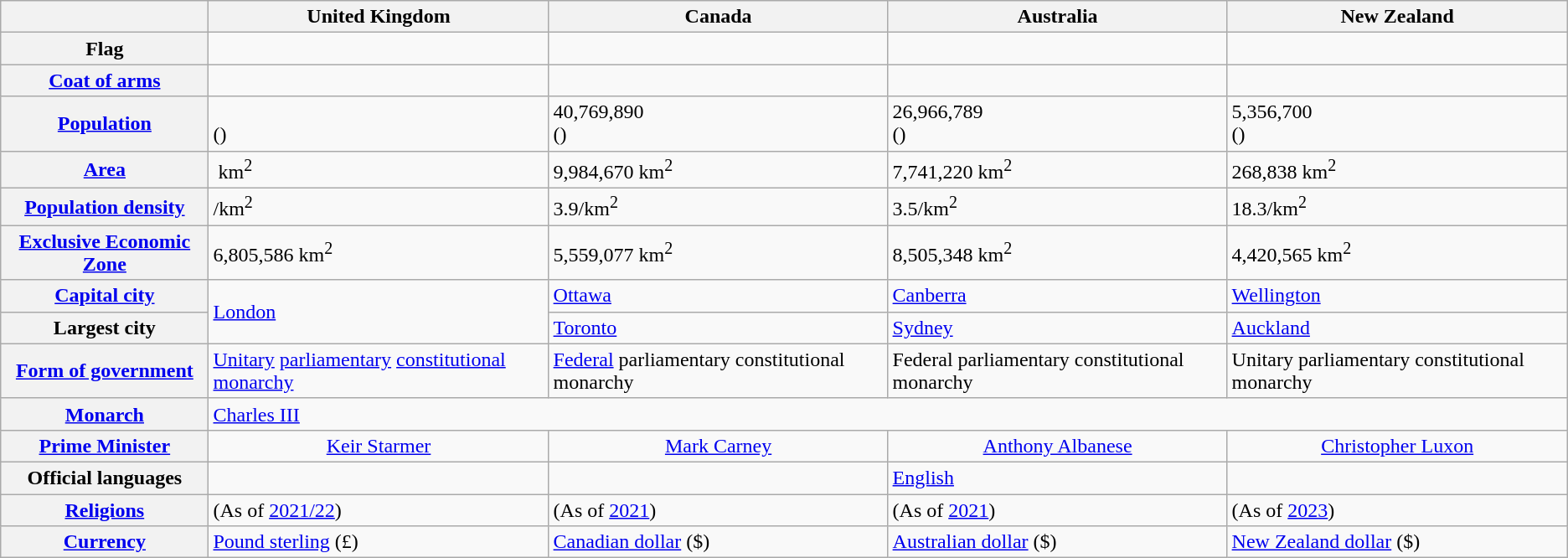<table class="wikitable">
<tr>
<th></th>
<th>United Kingdom</th>
<th>Canada</th>
<th>Australia</th>
<th>New Zealand</th>
</tr>
<tr>
<th>Flag</th>
<td style="text-align:center"></td>
<td style="text-align:center"></td>
<td style="text-align:center"></td>
<td style="text-align:center"></td>
</tr>
<tr>
<th><a href='#'>Coat of arms</a></th>
<td style="text-align:center"></td>
<td style="text-align:center"></td>
<td style="text-align:center"></td>
<td style="text-align:center"></td>
</tr>
<tr>
<th><a href='#'>Population</a></th>
<td><br>()</td>
<td>40,769,890<br>()</td>
<td>26,966,789<br>()</td>
<td>5,356,700<br>()</td>
</tr>
<tr>
<th><a href='#'>Area</a></th>
<td> km<sup>2</sup></td>
<td>9,984,670 km<sup>2</sup></td>
<td>7,741,220 km<sup>2</sup></td>
<td>268,838 km<sup>2</sup></td>
</tr>
<tr>
<th><a href='#'>Population density</a></th>
<td>/km<sup>2</sup></td>
<td>3.9/km<sup>2</sup></td>
<td>3.5/km<sup>2</sup></td>
<td>18.3/km<sup>2</sup></td>
</tr>
<tr>
<th><a href='#'>Exclusive Economic Zone</a></th>
<td>6,805,586 km<sup>2</sup></td>
<td>5,559,077 km<sup>2</sup></td>
<td>8,505,348 km<sup>2</sup></td>
<td>4,420,565 km<sup>2</sup></td>
</tr>
<tr>
<th><a href='#'>Capital city</a></th>
<td rowspan="2"><a href='#'>London</a></td>
<td><a href='#'>Ottawa</a></td>
<td><a href='#'>Canberra</a></td>
<td><a href='#'>Wellington</a></td>
</tr>
<tr>
<th>Largest city</th>
<td><a href='#'>Toronto</a></td>
<td><a href='#'>Sydney</a></td>
<td><a href='#'>Auckland</a></td>
</tr>
<tr>
<th><a href='#'>Form of government</a></th>
<td><a href='#'>Unitary</a> <a href='#'>parliamentary</a> <a href='#'>constitutional monarchy</a></td>
<td><a href='#'>Federal</a> parliamentary constitutional monarchy</td>
<td>Federal parliamentary constitutional monarchy</td>
<td>Unitary parliamentary constitutional monarchy</td>
</tr>
<tr>
<th><a href='#'>Monarch</a></th>
<td colspan="4" class="center"><a href='#'>Charles III</a></td>
</tr>
<tr>
<th><a href='#'>Prime Minister</a></th>
<td style="text-align:center"><a href='#'>Keir Starmer</a></td>
<td style="text-align:center"><a href='#'>Mark Carney</a></td>
<td style="text-align:center"><a href='#'>Anthony Albanese</a></td>
<td style="text-align:center"><a href='#'>Christopher Luxon</a></td>
</tr>
<tr>
<th>Official languages</th>
<td></td>
<td></td>
<td><a href='#'>English</a></td>
<td></td>
</tr>
<tr>
<th><a href='#'>Religions</a></th>
<td>(As of <a href='#'>2021/22</a>)</td>
<td>(As of <a href='#'>2021</a>)</td>
<td>(As of <a href='#'>2021</a>)</td>
<td>(As of <a href='#'>2023</a>)</td>
</tr>
<tr>
<th><a href='#'>Currency</a></th>
<td><a href='#'>Pound sterling</a> (£)</td>
<td><a href='#'>Canadian dollar</a> ($)</td>
<td><a href='#'>Australian dollar</a> ($)</td>
<td><a href='#'>New Zealand dollar</a> ($)</td>
</tr>
</table>
